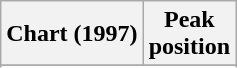<table class="wikitable sortable plainrowheaders" style="text-align:center">
<tr>
<th scope="col">Chart (1997)</th>
<th scope="col">Peak<br>position</th>
</tr>
<tr>
</tr>
<tr>
</tr>
<tr>
</tr>
</table>
